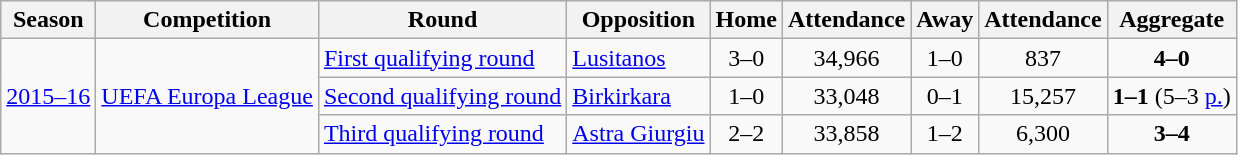<table class="wikitable">
<tr>
<th>Season</th>
<th>Competition</th>
<th>Round</th>
<th>Opposition</th>
<th>Home</th>
<th>Attendance</th>
<th>Away</th>
<th>Attendance</th>
<th>Aggregate</th>
</tr>
<tr>
<td rowspan="3"><a href='#'>2015–16</a></td>
<td rowspan="3"><a href='#'>UEFA Europa League</a></td>
<td><a href='#'>First qualifying round</a></td>
<td> <a href='#'>Lusitanos</a></td>
<td style="text-align:center;">3–0</td>
<td style="text-align:center;">34,966</td>
<td style="text-align:center;">1–0</td>
<td style="text-align:center;">837</td>
<td style="text-align:center;"><strong>4–0</strong></td>
</tr>
<tr>
<td><a href='#'>Second qualifying round</a></td>
<td> <a href='#'>Birkirkara</a></td>
<td style="text-align:center;">1–0</td>
<td style="text-align:center;">33,048</td>
<td style="text-align:center;">0–1</td>
<td style="text-align:center;">15,257</td>
<td style="text-align:center;"><strong>1–1</strong> (5–3 <a href='#'>p.</a>)</td>
</tr>
<tr>
<td><a href='#'>Third qualifying round</a></td>
<td> <a href='#'>Astra Giurgiu</a></td>
<td style="text-align:center;">2–2</td>
<td style="text-align:center;">33,858</td>
<td style="text-align:center;">1–2</td>
<td style="text-align:center;">6,300</td>
<td style="text-align:center;"><strong>3–4</strong></td>
</tr>
</table>
